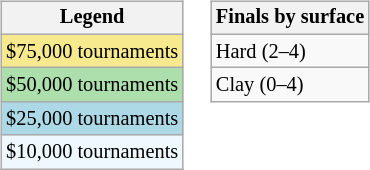<table>
<tr valign=top>
<td><br><table class="wikitable" style=font-size:85%>
<tr>
<th>Legend</th>
</tr>
<tr style="background:#f7e98e;">
<td>$75,000 tournaments</td>
</tr>
<tr style="background:#addfad;">
<td>$50,000 tournaments</td>
</tr>
<tr style="background:lightblue;">
<td>$25,000 tournaments</td>
</tr>
<tr style="background:#f0f8ff;">
<td>$10,000 tournaments</td>
</tr>
</table>
</td>
<td><br><table class="wikitable" style=font-size:85%>
<tr>
<th>Finals by surface</th>
</tr>
<tr>
<td>Hard (2–4)</td>
</tr>
<tr>
<td>Clay (0–4)</td>
</tr>
</table>
</td>
</tr>
</table>
